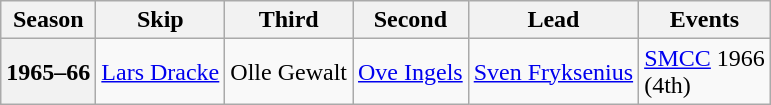<table class="wikitable">
<tr>
<th scope="col">Season</th>
<th scope="col">Skip</th>
<th scope="col">Third</th>
<th scope="col">Second</th>
<th scope="col">Lead</th>
<th scope="col">Events</th>
</tr>
<tr>
<th scope="row">1965–66</th>
<td><a href='#'>Lars Dracke</a></td>
<td>Olle Gewalt</td>
<td><a href='#'>Ove Ingels</a></td>
<td><a href='#'>Sven Fryksenius</a></td>
<td><a href='#'>SMCC</a> 1966 <br> (4th)</td>
</tr>
</table>
